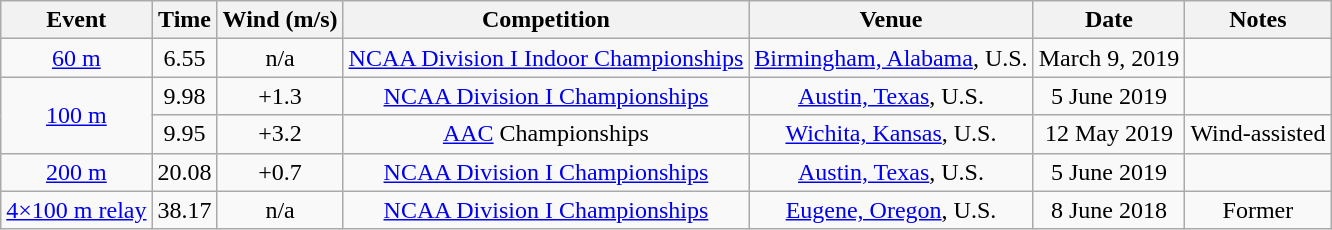<table class=wikitable style=text-align:center>
<tr>
<th>Event</th>
<th>Time</th>
<th>Wind (m/s)</th>
<th>Competition</th>
<th>Venue</th>
<th>Date</th>
<th>Notes</th>
</tr>
<tr>
<td><a href='#'>60&nbsp;m</a></td>
<td>6.55</td>
<td>n/a</td>
<td><a href='#'>NCAA Division I Indoor Championships</a></td>
<td><a href='#'>Birmingham, Alabama</a>, U.S.</td>
<td>March 9, 2019</td>
<td></td>
</tr>
<tr>
<td rowspan=2><a href='#'>100&nbsp;m</a></td>
<td>9.98</td>
<td>+1.3</td>
<td><a href='#'>NCAA Division I Championships</a></td>
<td><a href='#'>Austin, Texas</a>, U.S.</td>
<td>5 June 2019</td>
<td></td>
</tr>
<tr>
<td>9.95 </td>
<td>+3.2</td>
<td><a href='#'>AAC</a> Championships</td>
<td><a href='#'>Wichita, Kansas</a>, U.S.</td>
<td>12 May 2019</td>
<td>Wind-assisted</td>
</tr>
<tr>
<td><a href='#'>200&nbsp;m</a></td>
<td>20.08</td>
<td>+0.7</td>
<td><a href='#'>NCAA Division I Championships</a></td>
<td><a href='#'>Austin, Texas</a>, U.S.</td>
<td>5 June 2019</td>
<td></td>
</tr>
<tr>
<td><a href='#'>4×100&nbsp;m relay</a></td>
<td>38.17</td>
<td>n/a</td>
<td><a href='#'>NCAA Division I Championships</a></td>
<td><a href='#'>Eugene, Oregon</a>, U.S.</td>
<td>8 June 2018</td>
<td>Former </td>
</tr>
</table>
